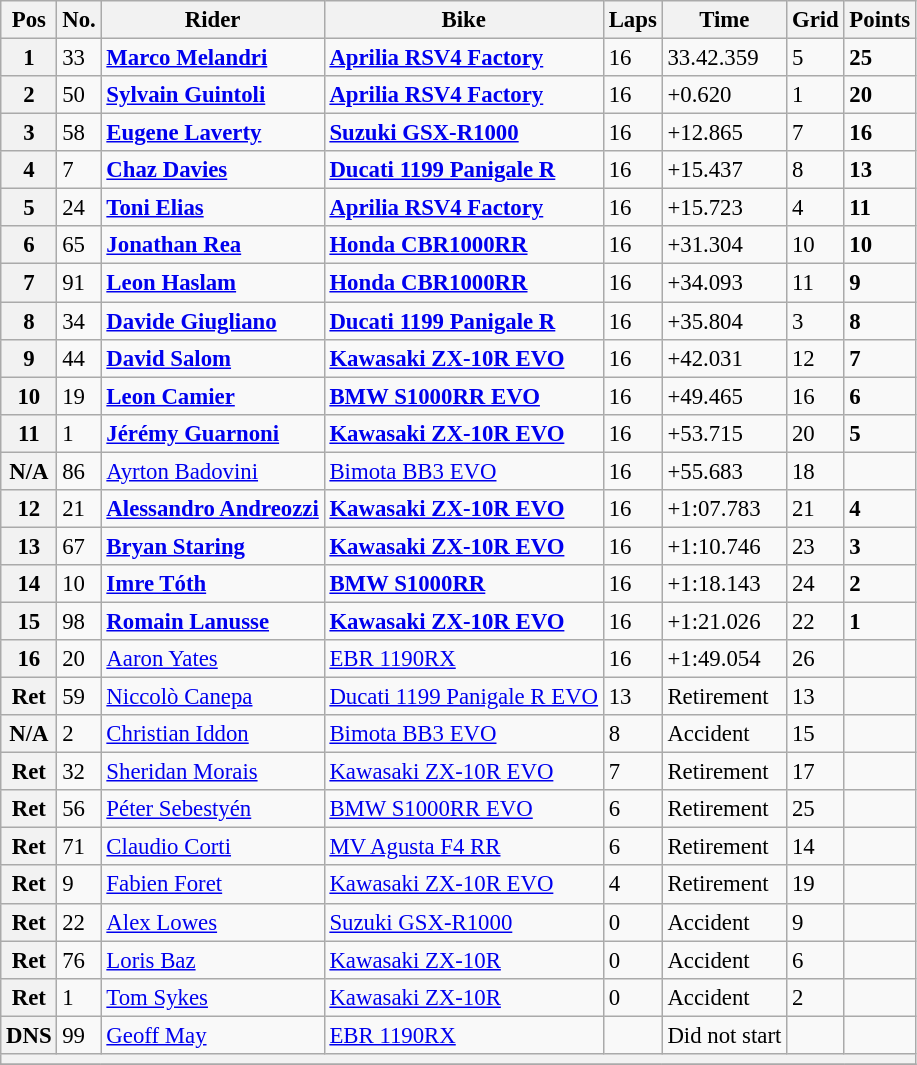<table class="wikitable" style="font-size: 95%;">
<tr>
<th>Pos</th>
<th>No.</th>
<th>Rider</th>
<th>Bike</th>
<th>Laps</th>
<th>Time</th>
<th>Grid</th>
<th>Points</th>
</tr>
<tr>
<th>1</th>
<td>33</td>
<td> <strong><a href='#'>Marco Melandri</a></strong></td>
<td><strong><a href='#'>Aprilia RSV4 Factory</a></strong></td>
<td>16</td>
<td>33.42.359</td>
<td>5</td>
<td><strong>25</strong></td>
</tr>
<tr>
<th>2</th>
<td>50</td>
<td> <strong><a href='#'>Sylvain Guintoli</a></strong></td>
<td><strong><a href='#'>Aprilia RSV4 Factory</a></strong></td>
<td>16</td>
<td>+0.620</td>
<td>1</td>
<td><strong>20</strong></td>
</tr>
<tr>
<th>3</th>
<td>58</td>
<td> <strong><a href='#'>Eugene Laverty</a></strong></td>
<td><strong><a href='#'>Suzuki GSX-R1000</a></strong></td>
<td>16</td>
<td>+12.865</td>
<td>7</td>
<td><strong>16</strong></td>
</tr>
<tr>
<th>4</th>
<td>7</td>
<td> <strong><a href='#'>Chaz Davies</a></strong></td>
<td><strong><a href='#'>Ducati 1199 Panigale R</a></strong></td>
<td>16</td>
<td>+15.437</td>
<td>8</td>
<td><strong>13</strong></td>
</tr>
<tr>
<th>5</th>
<td>24</td>
<td> <strong><a href='#'>Toni Elias</a></strong></td>
<td><strong><a href='#'>Aprilia RSV4 Factory</a></strong></td>
<td>16</td>
<td>+15.723</td>
<td>4</td>
<td><strong>11</strong></td>
</tr>
<tr>
<th>6</th>
<td>65</td>
<td> <strong><a href='#'>Jonathan Rea</a></strong></td>
<td><strong><a href='#'>Honda CBR1000RR</a></strong></td>
<td>16</td>
<td>+31.304</td>
<td>10</td>
<td><strong>10</strong></td>
</tr>
<tr>
<th>7</th>
<td>91</td>
<td> <strong><a href='#'>Leon Haslam</a></strong></td>
<td><strong><a href='#'>Honda CBR1000RR</a></strong></td>
<td>16</td>
<td>+34.093</td>
<td>11</td>
<td><strong>9</strong></td>
</tr>
<tr>
<th>8</th>
<td>34</td>
<td> <strong><a href='#'>Davide Giugliano</a></strong></td>
<td><strong><a href='#'>Ducati 1199 Panigale R</a></strong></td>
<td>16</td>
<td>+35.804</td>
<td>3</td>
<td><strong>8</strong></td>
</tr>
<tr>
<th>9</th>
<td>44</td>
<td> <strong><a href='#'>David Salom</a></strong></td>
<td><strong><a href='#'>Kawasaki ZX-10R EVO</a></strong></td>
<td>16</td>
<td>+42.031</td>
<td>12</td>
<td><strong>7</strong></td>
</tr>
<tr>
<th>10</th>
<td>19</td>
<td> <strong><a href='#'>Leon Camier</a></strong></td>
<td><strong><a href='#'>BMW S1000RR EVO</a></strong></td>
<td>16</td>
<td>+49.465</td>
<td>16</td>
<td><strong>6</strong></td>
</tr>
<tr>
<th>11</th>
<td>1</td>
<td> <strong><a href='#'>Jérémy Guarnoni</a></strong></td>
<td><strong><a href='#'>Kawasaki ZX-10R EVO</a></strong></td>
<td>16</td>
<td>+53.715</td>
<td>20</td>
<td><strong>5</strong></td>
</tr>
<tr>
<th>N/A</th>
<td>86</td>
<td> <a href='#'>Ayrton Badovini</a></td>
<td><a href='#'>Bimota BB3 EVO</a></td>
<td>16</td>
<td>+55.683</td>
<td>18</td>
<td></td>
</tr>
<tr>
<th>12</th>
<td>21</td>
<td> <strong><a href='#'>Alessandro Andreozzi</a></strong></td>
<td><strong><a href='#'>Kawasaki ZX-10R EVO</a></strong></td>
<td>16</td>
<td>+1:07.783</td>
<td>21</td>
<td><strong>4</strong></td>
</tr>
<tr>
<th>13</th>
<td>67</td>
<td> <strong><a href='#'>Bryan Staring</a></strong></td>
<td><strong><a href='#'>Kawasaki ZX-10R EVO</a></strong></td>
<td>16</td>
<td>+1:10.746</td>
<td>23</td>
<td><strong>3</strong></td>
</tr>
<tr>
<th>14</th>
<td>10</td>
<td> <strong><a href='#'>Imre Tóth</a></strong></td>
<td><strong><a href='#'>BMW S1000RR</a></strong></td>
<td>16</td>
<td>+1:18.143</td>
<td>24</td>
<td><strong>2</strong></td>
</tr>
<tr>
<th>15</th>
<td>98</td>
<td> <strong><a href='#'>Romain Lanusse</a></strong></td>
<td><strong><a href='#'>Kawasaki ZX-10R EVO</a></strong></td>
<td>16</td>
<td>+1:21.026</td>
<td>22</td>
<td><strong>1</strong></td>
</tr>
<tr>
<th>16</th>
<td>20</td>
<td> <a href='#'>Aaron Yates</a></td>
<td><a href='#'>EBR 1190RX</a></td>
<td>16</td>
<td>+1:49.054</td>
<td>26</td>
<td></td>
</tr>
<tr>
<th>Ret</th>
<td>59</td>
<td> <a href='#'>Niccolò Canepa</a></td>
<td><a href='#'>Ducati 1199 Panigale R EVO</a></td>
<td>13</td>
<td>Retirement</td>
<td>13</td>
<td></td>
</tr>
<tr>
<th>N/A</th>
<td>2</td>
<td> <a href='#'>Christian Iddon</a></td>
<td><a href='#'>Bimota BB3 EVO</a></td>
<td>8</td>
<td>Accident</td>
<td>15</td>
<td></td>
</tr>
<tr>
<th>Ret</th>
<td>32</td>
<td> <a href='#'>Sheridan Morais</a></td>
<td><a href='#'>Kawasaki ZX-10R EVO</a></td>
<td>7</td>
<td>Retirement</td>
<td>17</td>
<td></td>
</tr>
<tr>
<th>Ret</th>
<td>56</td>
<td> <a href='#'>Péter Sebestyén</a></td>
<td><a href='#'>BMW S1000RR EVO</a></td>
<td>6</td>
<td>Retirement</td>
<td>25</td>
<td></td>
</tr>
<tr>
<th>Ret</th>
<td>71</td>
<td> <a href='#'>Claudio Corti</a></td>
<td><a href='#'>MV Agusta F4 RR</a></td>
<td>6</td>
<td>Retirement</td>
<td>14</td>
<td></td>
</tr>
<tr>
<th>Ret</th>
<td>9</td>
<td> <a href='#'>Fabien Foret</a></td>
<td><a href='#'>Kawasaki ZX-10R EVO</a></td>
<td>4</td>
<td>Retirement</td>
<td>19</td>
<td></td>
</tr>
<tr>
<th>Ret</th>
<td>22</td>
<td> <a href='#'>Alex Lowes</a></td>
<td><a href='#'>Suzuki GSX-R1000</a></td>
<td>0</td>
<td>Accident</td>
<td>9</td>
<td></td>
</tr>
<tr>
<th>Ret</th>
<td>76</td>
<td> <a href='#'>Loris Baz</a></td>
<td><a href='#'>Kawasaki ZX-10R</a></td>
<td>0</td>
<td>Accident</td>
<td>6</td>
<td></td>
</tr>
<tr>
<th>Ret</th>
<td>1</td>
<td> <a href='#'>Tom Sykes</a></td>
<td><a href='#'>Kawasaki ZX-10R</a></td>
<td>0</td>
<td>Accident</td>
<td>2</td>
<td></td>
</tr>
<tr>
<th>DNS</th>
<td>99</td>
<td> <a href='#'>Geoff May</a></td>
<td><a href='#'>EBR 1190RX</a></td>
<td></td>
<td>Did not start</td>
<td></td>
<td></td>
</tr>
<tr>
<th colspan=8></th>
</tr>
<tr>
</tr>
</table>
